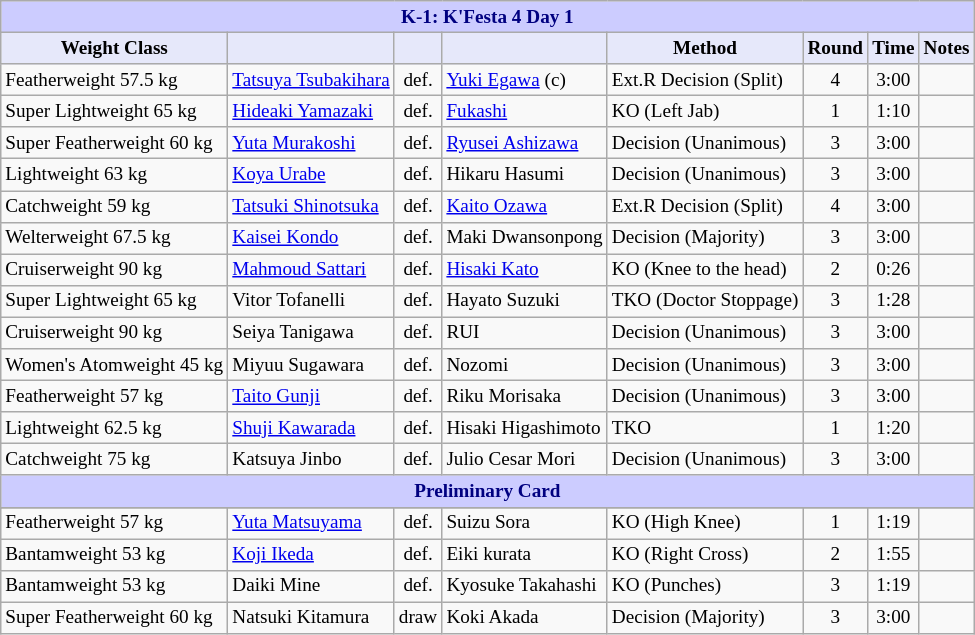<table class="wikitable" style="font-size: 80%;">
<tr>
<th colspan="8" style="background-color: #ccf; color: #000080; text-align: center;"><strong>K-1: K'Festa 4 Day 1</strong></th>
</tr>
<tr>
<th colspan="1" style="background-color: #E6E8FA; color: #000000; text-align: center;">Weight Class</th>
<th colspan="1" style="background-color: #E6E8FA; color: #000000; text-align: center;"></th>
<th colspan="1" style="background-color: #E6E8FA; color: #000000; text-align: center;"></th>
<th colspan="1" style="background-color: #E6E8FA; color: #000000; text-align: center;"></th>
<th colspan="1" style="background-color: #E6E8FA; color: #000000; text-align: center;">Method</th>
<th colspan="1" style="background-color: #E6E8FA; color: #000000; text-align: center;">Round</th>
<th colspan="1" style="background-color: #E6E8FA; color: #000000; text-align: center;">Time</th>
<th colspan="1" style="background-color: #E6E8FA; color: #000000; text-align: center;">Notes</th>
</tr>
<tr>
<td>Featherweight 57.5 kg</td>
<td> <a href='#'>Tatsuya Tsubakihara</a></td>
<td align=center>def.</td>
<td> <a href='#'>Yuki Egawa</a> (c)</td>
<td>Ext.R Decision (Split)</td>
<td align=center>4</td>
<td align=center>3:00</td>
<td></td>
</tr>
<tr>
<td>Super Lightweight 65 kg</td>
<td> <a href='#'>Hideaki Yamazaki</a></td>
<td align=center>def.</td>
<td> <a href='#'>Fukashi</a></td>
<td>KO (Left Jab)</td>
<td align=center>1</td>
<td align=center>1:10</td>
<td></td>
</tr>
<tr>
<td>Super Featherweight 60 kg</td>
<td> <a href='#'>Yuta Murakoshi</a></td>
<td align=center>def.</td>
<td> <a href='#'>Ryusei Ashizawa</a></td>
<td>Decision (Unanimous)</td>
<td align=center>3</td>
<td align=center>3:00</td>
<td></td>
</tr>
<tr>
<td>Lightweight 63 kg</td>
<td> <a href='#'>Koya Urabe</a></td>
<td align=center>def.</td>
<td> Hikaru Hasumi</td>
<td>Decision (Unanimous)</td>
<td align=center>3</td>
<td align=center>3:00</td>
<td></td>
</tr>
<tr>
<td>Catchweight 59 kg</td>
<td> <a href='#'>Tatsuki Shinotsuka</a></td>
<td align=center>def.</td>
<td> <a href='#'>Kaito Ozawa</a></td>
<td>Ext.R Decision (Split)</td>
<td align=center>4</td>
<td align=center>3:00</td>
<td></td>
</tr>
<tr>
<td>Welterweight 67.5 kg</td>
<td> <a href='#'>Kaisei Kondo</a></td>
<td align=center>def.</td>
<td> Maki Dwansonpong</td>
<td>Decision (Majority)</td>
<td align=center>3</td>
<td align=center>3:00</td>
<td></td>
</tr>
<tr>
<td>Cruiserweight 90 kg</td>
<td> <a href='#'>Mahmoud Sattari</a></td>
<td align=center>def.</td>
<td> <a href='#'>Hisaki Kato</a></td>
<td>KO (Knee to the head)</td>
<td align=center>2</td>
<td align=center>0:26</td>
<td></td>
</tr>
<tr>
<td>Super Lightweight 65 kg</td>
<td> Vitor Tofanelli</td>
<td align=center>def.</td>
<td> Hayato Suzuki</td>
<td>TKO (Doctor Stoppage)</td>
<td align=center>3</td>
<td align=center>1:28</td>
<td></td>
</tr>
<tr>
<td>Cruiserweight 90 kg</td>
<td> Seiya Tanigawa</td>
<td align=center>def.</td>
<td> RUI</td>
<td>Decision (Unanimous)</td>
<td align=center>3</td>
<td align=center>3:00</td>
<td></td>
</tr>
<tr>
<td>Women's Atomweight 45 kg</td>
<td> Miyuu Sugawara</td>
<td align=center>def.</td>
<td> Nozomi</td>
<td>Decision (Unanimous)</td>
<td align=center>3</td>
<td align=center>3:00</td>
<td></td>
</tr>
<tr>
<td>Featherweight 57 kg</td>
<td> <a href='#'>Taito Gunji</a></td>
<td align=center>def.</td>
<td> Riku Morisaka</td>
<td>Decision (Unanimous)</td>
<td align=center>3</td>
<td align=center>3:00</td>
<td></td>
</tr>
<tr>
<td>Lightweight 62.5 kg</td>
<td> <a href='#'>Shuji Kawarada</a></td>
<td align=center>def.</td>
<td> Hisaki Higashimoto</td>
<td>TKO</td>
<td align=center>1</td>
<td align=center>1:20</td>
<td></td>
</tr>
<tr>
<td>Catchweight 75 kg</td>
<td> Katsuya Jinbo</td>
<td align=center>def.</td>
<td> Julio Cesar Mori</td>
<td>Decision (Unanimous)</td>
<td align=center>3</td>
<td align=center>3:00</td>
<td></td>
</tr>
<tr>
<th colspan="8" style="background-color: #ccf; color: #000080; text-align: center;"><strong>Preliminary Card</strong></th>
</tr>
<tr>
</tr>
<tr>
<td>Featherweight 57 kg</td>
<td> <a href='#'>Yuta Matsuyama</a></td>
<td align=center>def.</td>
<td> Suizu Sora</td>
<td>KO (High Knee)</td>
<td align=center>1</td>
<td align=center>1:19</td>
<td></td>
</tr>
<tr>
<td>Bantamweight 53 kg</td>
<td> <a href='#'>Koji Ikeda</a></td>
<td align=center>def.</td>
<td> Eiki kurata</td>
<td>KO (Right Cross)</td>
<td align=center>2</td>
<td align=center>1:55</td>
<td></td>
</tr>
<tr>
<td>Bantamweight 53 kg</td>
<td> Daiki Mine</td>
<td align=center>def.</td>
<td> Kyosuke Takahashi</td>
<td>KO (Punches)</td>
<td align=center>3</td>
<td align=center>1:19</td>
<td></td>
</tr>
<tr>
<td>Super Featherweight 60 kg</td>
<td> Natsuki Kitamura</td>
<td align=center>draw</td>
<td> Koki Akada</td>
<td>Decision (Majority)</td>
<td align=center>3</td>
<td align=center>3:00</td>
<td></td>
</tr>
</table>
